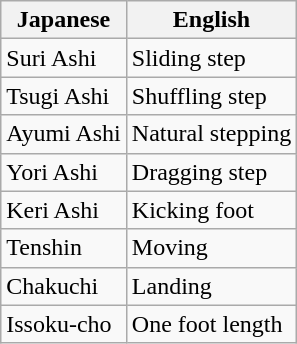<table class="wikitable">
<tr>
<th>Japanese</th>
<th>English</th>
</tr>
<tr>
<td>Suri Ashi</td>
<td>Sliding step</td>
</tr>
<tr>
<td>Tsugi Ashi</td>
<td>Shuffling step</td>
</tr>
<tr>
<td>Ayumi Ashi</td>
<td>Natural stepping</td>
</tr>
<tr>
<td>Yori Ashi</td>
<td>Dragging step</td>
</tr>
<tr>
<td>Keri Ashi</td>
<td>Kicking foot</td>
</tr>
<tr>
<td>Tenshin</td>
<td>Moving</td>
</tr>
<tr>
<td>Chakuchi</td>
<td>Landing</td>
</tr>
<tr>
<td>Issoku-cho</td>
<td>One foot length</td>
</tr>
</table>
